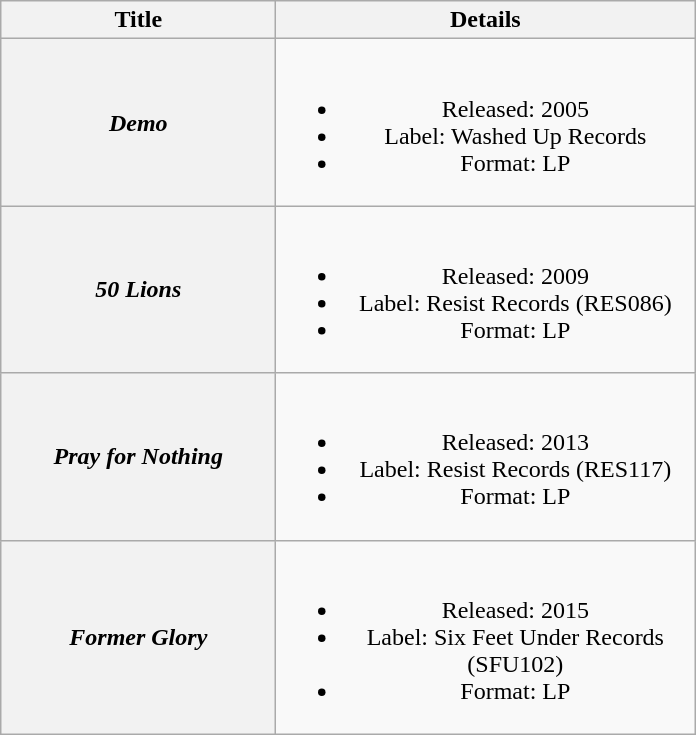<table class="wikitable plainrowheaders" style="text-align:center;" border="1">
<tr>
<th scope="col" style="width:11em;">Title</th>
<th scope="col" style="width:17em;">Details</th>
</tr>
<tr>
<th scope="row"><em>Demo</em></th>
<td><br><ul><li>Released: 2005</li><li>Label: Washed Up Records</li><li>Format: LP</li></ul></td>
</tr>
<tr>
<th scope="row"><em>50 Lions</em></th>
<td><br><ul><li>Released: 2009</li><li>Label: Resist Records	(RES086)</li><li>Format: LP</li></ul></td>
</tr>
<tr>
<th scope="row"><em>Pray for Nothing</em></th>
<td><br><ul><li>Released: 2013</li><li>Label: Resist Records	(RES117)</li><li>Format: LP</li></ul></td>
</tr>
<tr>
<th scope="row"><em>Former Glory</em></th>
<td><br><ul><li>Released: 2015</li><li>Label: Six Feet Under Records	(SFU102)</li><li>Format: LP</li></ul></td>
</tr>
</table>
